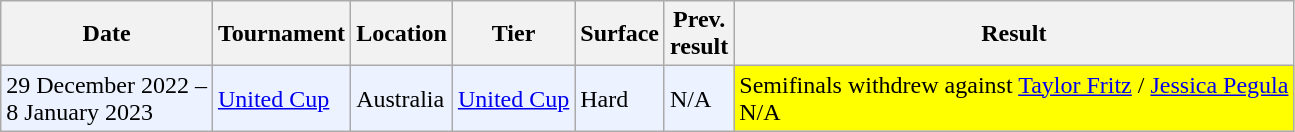<table class="wikitable">
<tr>
<th>Date</th>
<th>Tournament</th>
<th>Location</th>
<th>Tier</th>
<th>Surface</th>
<th>Prev.<br>result</th>
<th>Result</th>
</tr>
<tr style="background:#ecf2ff">
<td>29 December 2022 –<br>8 January 2023</td>
<td><a href='#'>United Cup</a></td>
<td>Australia</td>
<td><a href='#'>United Cup</a></td>
<td>Hard</td>
<td>N/A</td>
<td style="background:yellow">Semifinals withdrew against  <a href='#'>Taylor Fritz</a> /  <a href='#'>Jessica Pegula</a><br>N/A</td>
</tr>
</table>
